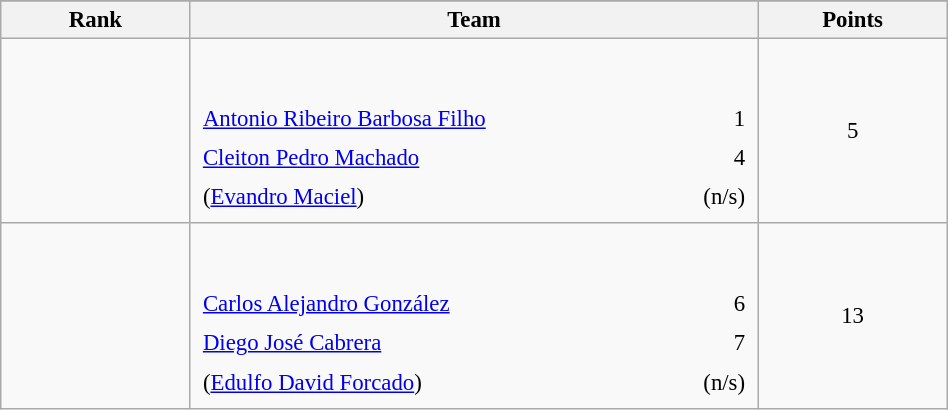<table class="wikitable sortable" style=" text-align:center; font-size:95%;" width="50%">
<tr>
</tr>
<tr>
<th width=10%>Rank</th>
<th width=30%>Team</th>
<th width=10%>Points</th>
</tr>
<tr>
<td align=center></td>
<td align=left> <br><br><table width=100%>
<tr>
<td align=left style="border:0"><a href='#'>Antonio Ribeiro Barbosa Filho</a></td>
<td align=right style="border:0">1</td>
</tr>
<tr>
<td align=left style="border:0"><a href='#'>Cleiton Pedro Machado</a></td>
<td align=right style="border:0">4</td>
</tr>
<tr>
<td align=left style="border:0">(<a href='#'>Evandro Maciel</a>)</td>
<td align=right style="border:0">(n/s)</td>
</tr>
</table>
</td>
<td>5</td>
</tr>
<tr>
<td align=center></td>
<td align=left> <br><br><table width=100%>
<tr>
<td align=left style="border:0"><a href='#'>Carlos Alejandro González</a></td>
<td align=right style="border:0">6</td>
</tr>
<tr>
<td align=left style="border:0"><a href='#'>Diego José Cabrera</a></td>
<td align=right style="border:0">7</td>
</tr>
<tr>
<td align=left style="border:0">(<a href='#'>Edulfo David Forcado</a>)</td>
<td align=right style="border:0">(n/s)</td>
</tr>
</table>
</td>
<td>13</td>
</tr>
</table>
